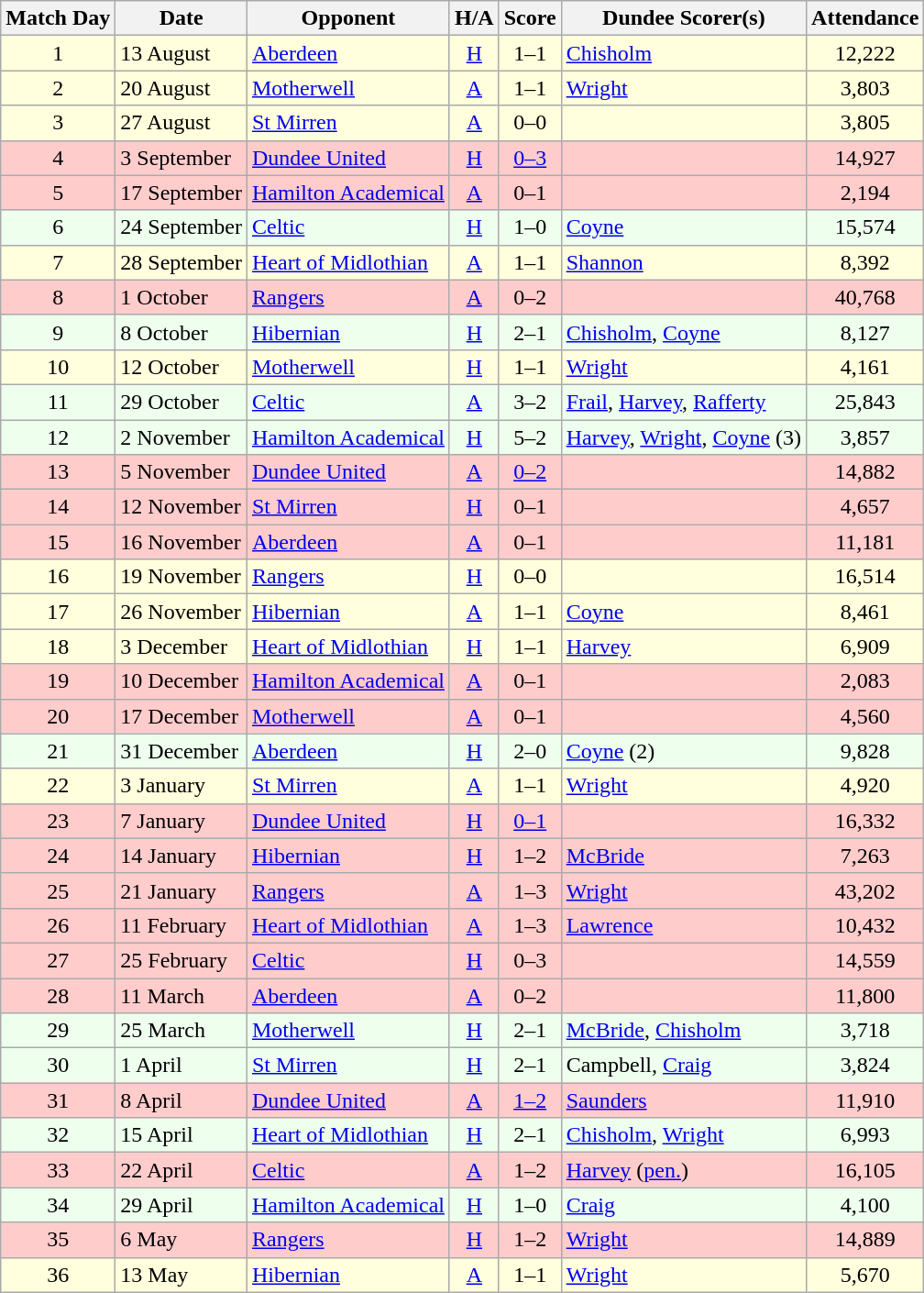<table class="wikitable" style="text-align:center">
<tr>
<th>Match Day</th>
<th>Date</th>
<th>Opponent</th>
<th>H/A</th>
<th>Score</th>
<th>Dundee Scorer(s)</th>
<th>Attendance</th>
</tr>
<tr bgcolor="#FFFFDD">
<td>1</td>
<td align="left">13 August</td>
<td align="left"><a href='#'>Aberdeen</a></td>
<td><a href='#'>H</a></td>
<td>1–1</td>
<td align="left"><a href='#'>Chisholm</a></td>
<td>12,222</td>
</tr>
<tr bgcolor="#FFFFDD">
<td>2</td>
<td align="left">20 August</td>
<td align="left"><a href='#'>Motherwell</a></td>
<td><a href='#'>A</a></td>
<td>1–1</td>
<td align="left"><a href='#'>Wright</a></td>
<td>3,803</td>
</tr>
<tr bgcolor="#FFFFDD">
<td>3</td>
<td align="left">27 August</td>
<td align="left"><a href='#'>St Mirren</a></td>
<td><a href='#'>A</a></td>
<td>0–0</td>
<td align="left"></td>
<td>3,805</td>
</tr>
<tr bgcolor="#FFCCCC">
<td>4</td>
<td align="left">3 September</td>
<td align="left"><a href='#'>Dundee United</a></td>
<td><a href='#'>H</a></td>
<td><a href='#'>0–3</a></td>
<td align="left"></td>
<td>14,927</td>
</tr>
<tr bgcolor="#FFCCCC">
<td>5</td>
<td align="left">17 September</td>
<td align="left"><a href='#'>Hamilton Academical</a></td>
<td><a href='#'>A</a></td>
<td>0–1</td>
<td align="left"></td>
<td>2,194</td>
</tr>
<tr bgcolor="#EEFFEE">
<td>6</td>
<td align="left">24 September</td>
<td align="left"><a href='#'>Celtic</a></td>
<td><a href='#'>H</a></td>
<td>1–0</td>
<td align="left"><a href='#'>Coyne</a></td>
<td>15,574</td>
</tr>
<tr bgcolor="#FFFFDD">
<td>7</td>
<td align="left">28 September</td>
<td align="left"><a href='#'>Heart of Midlothian</a></td>
<td><a href='#'>A</a></td>
<td>1–1</td>
<td align="left"><a href='#'>Shannon</a></td>
<td>8,392</td>
</tr>
<tr bgcolor="#FFCCCC">
<td>8</td>
<td align="left">1 October</td>
<td align="left"><a href='#'>Rangers</a></td>
<td><a href='#'>A</a></td>
<td>0–2</td>
<td align="left"></td>
<td>40,768</td>
</tr>
<tr bgcolor="#EEFFEE">
<td>9</td>
<td align="left">8 October</td>
<td align="left"><a href='#'>Hibernian</a></td>
<td><a href='#'>H</a></td>
<td>2–1</td>
<td align="left"><a href='#'>Chisholm</a>, <a href='#'>Coyne</a></td>
<td>8,127</td>
</tr>
<tr bgcolor="#FFFFDD">
<td>10</td>
<td align="left">12 October</td>
<td align="left"><a href='#'>Motherwell</a></td>
<td><a href='#'>H</a></td>
<td>1–1</td>
<td align="left"><a href='#'>Wright</a></td>
<td>4,161</td>
</tr>
<tr bgcolor="#EEFFEE">
<td>11</td>
<td align="left">29 October</td>
<td align="left"><a href='#'>Celtic</a></td>
<td><a href='#'>A</a></td>
<td>3–2</td>
<td align="left"><a href='#'>Frail</a>, <a href='#'>Harvey</a>, <a href='#'>Rafferty</a></td>
<td>25,843</td>
</tr>
<tr bgcolor="#EEFFEE">
<td>12</td>
<td align="left">2 November</td>
<td align="left"><a href='#'>Hamilton Academical</a></td>
<td><a href='#'>H</a></td>
<td>5–2</td>
<td align="left"><a href='#'>Harvey</a>, <a href='#'>Wright</a>, <a href='#'>Coyne</a> (3)</td>
<td>3,857</td>
</tr>
<tr bgcolor="#FFCCCC">
<td>13</td>
<td align="left">5 November</td>
<td align="left"><a href='#'>Dundee United</a></td>
<td><a href='#'>A</a></td>
<td><a href='#'>0–2</a></td>
<td align="left"></td>
<td>14,882</td>
</tr>
<tr bgcolor="#FFCCCC">
<td>14</td>
<td align="left">12 November</td>
<td align="left"><a href='#'>St Mirren</a></td>
<td><a href='#'>H</a></td>
<td>0–1</td>
<td align="left"></td>
<td>4,657</td>
</tr>
<tr bgcolor="#FFCCCC">
<td>15</td>
<td align="left">16 November</td>
<td align="left"><a href='#'>Aberdeen</a></td>
<td><a href='#'>A</a></td>
<td>0–1</td>
<td align="left"></td>
<td>11,181</td>
</tr>
<tr bgcolor="#FFFFDD">
<td>16</td>
<td align="left">19 November</td>
<td align="left"><a href='#'>Rangers</a></td>
<td><a href='#'>H</a></td>
<td>0–0</td>
<td align="left"></td>
<td>16,514</td>
</tr>
<tr bgcolor="#FFFFDD">
<td>17</td>
<td align="left">26 November</td>
<td align="left"><a href='#'>Hibernian</a></td>
<td><a href='#'>A</a></td>
<td>1–1</td>
<td align="left"><a href='#'>Coyne</a></td>
<td>8,461</td>
</tr>
<tr bgcolor="#FFFFDD">
<td>18</td>
<td align="left">3 December</td>
<td align="left"><a href='#'>Heart of Midlothian</a></td>
<td><a href='#'>H</a></td>
<td>1–1</td>
<td align="left"><a href='#'>Harvey</a></td>
<td>6,909</td>
</tr>
<tr bgcolor="#FFCCCC">
<td>19</td>
<td align="left">10 December</td>
<td align="left"><a href='#'>Hamilton Academical</a></td>
<td><a href='#'>A</a></td>
<td>0–1</td>
<td align="left"></td>
<td>2,083</td>
</tr>
<tr bgcolor="#FFCCCC">
<td>20</td>
<td align="left">17 December</td>
<td align="left"><a href='#'>Motherwell</a></td>
<td><a href='#'>A</a></td>
<td>0–1</td>
<td align="left"></td>
<td>4,560</td>
</tr>
<tr bgcolor="#EEFFEE">
<td>21</td>
<td align="left">31 December</td>
<td align="left"><a href='#'>Aberdeen</a></td>
<td><a href='#'>H</a></td>
<td>2–0</td>
<td align="left"><a href='#'>Coyne</a> (2)</td>
<td>9,828</td>
</tr>
<tr bgcolor="#FFFFDD">
<td>22</td>
<td align="left">3 January</td>
<td align="left"><a href='#'>St Mirren</a></td>
<td><a href='#'>A</a></td>
<td>1–1</td>
<td align="left"><a href='#'>Wright</a></td>
<td>4,920</td>
</tr>
<tr bgcolor="#FFCCCC">
<td>23</td>
<td align="left">7 January</td>
<td align="left"><a href='#'>Dundee United</a></td>
<td><a href='#'>H</a></td>
<td><a href='#'>0–1</a></td>
<td align="left"></td>
<td>16,332</td>
</tr>
<tr bgcolor="#FFCCCC">
<td>24</td>
<td align="left">14 January</td>
<td align="left"><a href='#'>Hibernian</a></td>
<td><a href='#'>H</a></td>
<td>1–2</td>
<td align="left"><a href='#'>McBride</a></td>
<td>7,263</td>
</tr>
<tr bgcolor="#FFCCCC">
<td>25</td>
<td align="left">21 January</td>
<td align="left"><a href='#'>Rangers</a></td>
<td><a href='#'>A</a></td>
<td>1–3</td>
<td align="left"><a href='#'>Wright</a></td>
<td>43,202</td>
</tr>
<tr bgcolor="#FFCCCC">
<td>26</td>
<td align="left">11 February</td>
<td align="left"><a href='#'>Heart of Midlothian</a></td>
<td><a href='#'>A</a></td>
<td>1–3</td>
<td align="left"><a href='#'>Lawrence</a></td>
<td>10,432</td>
</tr>
<tr bgcolor="#FFCCCC">
<td>27</td>
<td align="left">25 February</td>
<td align="left"><a href='#'>Celtic</a></td>
<td><a href='#'>H</a></td>
<td>0–3</td>
<td align="left"></td>
<td>14,559</td>
</tr>
<tr bgcolor="#FFCCCC">
<td>28</td>
<td align="left">11 March</td>
<td align="left"><a href='#'>Aberdeen</a></td>
<td><a href='#'>A</a></td>
<td>0–2</td>
<td align="left"></td>
<td>11,800</td>
</tr>
<tr bgcolor="#EEFFEE">
<td>29</td>
<td align="left">25 March</td>
<td align="left"><a href='#'>Motherwell</a></td>
<td><a href='#'>H</a></td>
<td>2–1</td>
<td align="left"><a href='#'>McBride</a>, <a href='#'>Chisholm</a></td>
<td>3,718</td>
</tr>
<tr bgcolor="#EEFFEE">
<td>30</td>
<td align="left">1 April</td>
<td align="left"><a href='#'>St Mirren</a></td>
<td><a href='#'>H</a></td>
<td>2–1</td>
<td align="left">Campbell, <a href='#'>Craig</a></td>
<td>3,824</td>
</tr>
<tr bgcolor="#FFCCCC">
<td>31</td>
<td align="left">8 April</td>
<td align="left"><a href='#'>Dundee United</a></td>
<td><a href='#'>A</a></td>
<td><a href='#'>1–2</a></td>
<td align="left"><a href='#'>Saunders</a></td>
<td>11,910</td>
</tr>
<tr bgcolor="#EEFFEE">
<td>32</td>
<td align="left">15 April</td>
<td align="left"><a href='#'>Heart of Midlothian</a></td>
<td><a href='#'>H</a></td>
<td>2–1</td>
<td align="left"><a href='#'>Chisholm</a>, <a href='#'>Wright</a></td>
<td>6,993</td>
</tr>
<tr bgcolor="#FFCCCC">
<td>33</td>
<td align="left">22 April</td>
<td align="left"><a href='#'>Celtic</a></td>
<td><a href='#'>A</a></td>
<td>1–2</td>
<td align="left"><a href='#'>Harvey</a> (<a href='#'>pen.</a>)</td>
<td>16,105</td>
</tr>
<tr bgcolor="#EEFFEE">
<td>34</td>
<td align="left">29 April</td>
<td align="left"><a href='#'>Hamilton Academical</a></td>
<td><a href='#'>H</a></td>
<td>1–0</td>
<td align="left"><a href='#'>Craig</a></td>
<td>4,100</td>
</tr>
<tr bgcolor="#FFCCCC">
<td>35</td>
<td align="left">6 May</td>
<td align="left"><a href='#'>Rangers</a></td>
<td><a href='#'>H</a></td>
<td>1–2</td>
<td align="left"><a href='#'>Wright</a></td>
<td>14,889</td>
</tr>
<tr bgcolor="#FFFFDD">
<td>36</td>
<td align="left">13 May</td>
<td align="left"><a href='#'>Hibernian</a></td>
<td><a href='#'>A</a></td>
<td>1–1</td>
<td align="left"><a href='#'>Wright</a></td>
<td>5,670</td>
</tr>
</table>
